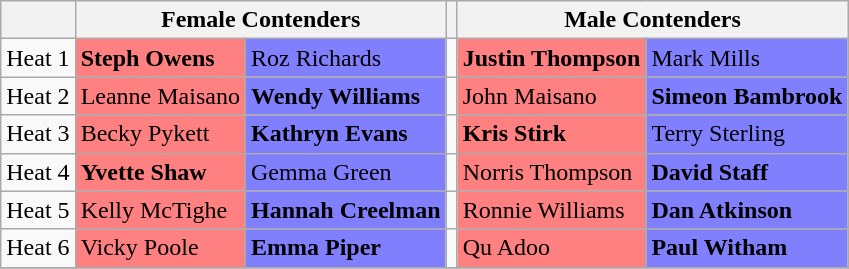<table class="wikitable">
<tr>
<th></th>
<th colspan=2>Female Contenders</th>
<th></th>
<th colspan=2>Male Contenders</th>
</tr>
<tr>
<td>Heat 1</td>
<td bgcolor=#ff8080><strong>Steph Owens</strong></td>
<td bgcolor=#8080ff>Roz Richards</td>
<td></td>
<td bgcolor=#ff8080><strong>Justin Thompson</strong></td>
<td bgcolor=#8080ff>Mark Mills</td>
</tr>
<tr>
<td>Heat 2</td>
<td bgcolor=#ff8080>Leanne Maisano</td>
<td bgcolor=#8080ff><strong>Wendy Williams</strong></td>
<td></td>
<td bgcolor=#ff8080>John Maisano</td>
<td bgcolor=#8080ff><strong>Simeon Bambrook</strong></td>
</tr>
<tr>
<td>Heat 3</td>
<td bgcolor=#ff8080>Becky Pykett</td>
<td bgcolor=#8080ff><strong>Kathryn Evans</strong></td>
<td></td>
<td bgcolor=#ff8080><strong>Kris Stirk</strong></td>
<td bgcolor=#8080ff>Terry Sterling</td>
</tr>
<tr>
<td>Heat 4</td>
<td bgcolor=#ff8080><strong>Yvette Shaw</strong></td>
<td bgcolor=#8080ff>Gemma Green</td>
<td></td>
<td bgcolor=#ff8080>Norris Thompson</td>
<td bgcolor=#8080ff><strong>David Staff</strong></td>
</tr>
<tr>
<td>Heat 5</td>
<td bgcolor=#ff8080>Kelly McTighe</td>
<td bgcolor=#8080ff><strong>Hannah Creelman</strong></td>
<td></td>
<td bgcolor=#ff8080>Ronnie Williams</td>
<td bgcolor=#8080ff><strong>Dan Atkinson</strong></td>
</tr>
<tr>
<td>Heat 6</td>
<td bgcolor=#ff8080>Vicky Poole</td>
<td bgcolor=#8080ff><strong>Emma Piper</strong></td>
<td></td>
<td bgcolor=#ff8080>Qu Adoo</td>
<td bgcolor=#8080ff><strong>Paul Witham</strong></td>
</tr>
<tr>
</tr>
</table>
